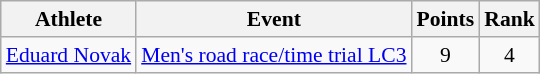<table class=wikitable style="font-size:90%">
<tr>
<th>Athlete</th>
<th>Event</th>
<th>Points</th>
<th>Rank</th>
</tr>
<tr>
<td><a href='#'>Eduard Novak</a></td>
<td><a href='#'>Men's road race/time trial LC3</a></td>
<td style="text-align:center;">9</td>
<td style="text-align:center;">4</td>
</tr>
</table>
